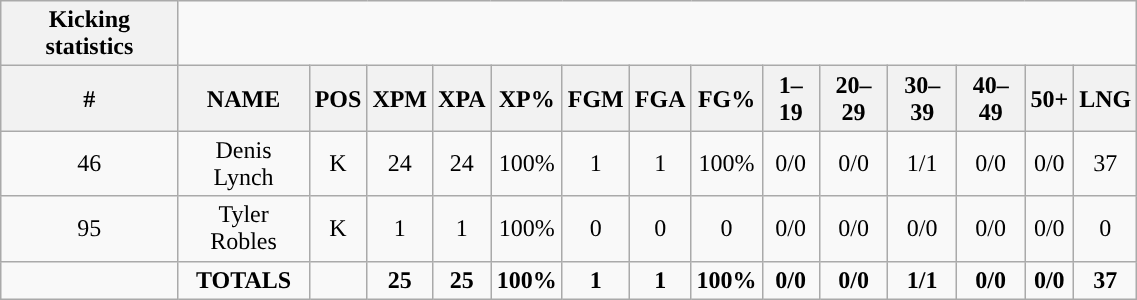<table style="width:60%; text-align:center;" class="wikitable collapsible collapsed">
<tr>
<th style="text-align:center; ">Kicking statistics</th>
</tr>
<tr>
<th>#</th>
<th>NAME</th>
<th>POS</th>
<th>XPM</th>
<th>XPA</th>
<th>XP%</th>
<th>FGM</th>
<th>FGA</th>
<th>FG%</th>
<th>1–19</th>
<th>20–29</th>
<th>30–39</th>
<th>40–49</th>
<th>50+</th>
<th>LNG</th>
</tr>
<tr>
<td>46</td>
<td>Denis Lynch</td>
<td>K</td>
<td>24</td>
<td>24</td>
<td>100%</td>
<td>1</td>
<td>1</td>
<td>100%</td>
<td>0/0</td>
<td>0/0</td>
<td>1/1</td>
<td>0/0</td>
<td>0/0</td>
<td>37</td>
</tr>
<tr>
<td>95</td>
<td>Tyler Robles</td>
<td>K</td>
<td>1</td>
<td>1</td>
<td>100%</td>
<td>0</td>
<td>0</td>
<td>0</td>
<td>0/0</td>
<td>0/0</td>
<td>0/0</td>
<td>0/0</td>
<td>0/0</td>
<td>0</td>
</tr>
<tr>
<td></td>
<td><strong>TOTALS</strong></td>
<td></td>
<td><strong>25</strong></td>
<td><strong>25</strong></td>
<td><strong>100%</strong></td>
<td><strong>1</strong></td>
<td><strong>1</strong></td>
<td><strong>100%</strong></td>
<td><strong>0/0</strong></td>
<td><strong>0/0</strong></td>
<td><strong>1/1</strong></td>
<td><strong>0/0</strong></td>
<td><strong>0/0</strong></td>
<td><strong>37</strong></td>
</tr>
</table>
